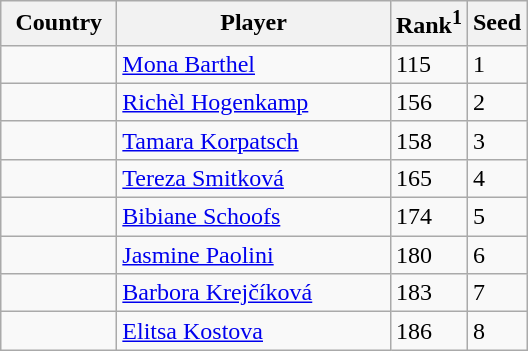<table class="sortable wikitable">
<tr>
<th width="70">Country</th>
<th width="175">Player</th>
<th>Rank<sup>1</sup></th>
<th>Seed</th>
</tr>
<tr>
<td></td>
<td><a href='#'>Mona Barthel</a></td>
<td>115</td>
<td>1</td>
</tr>
<tr>
<td></td>
<td><a href='#'>Richèl Hogenkamp</a></td>
<td>156</td>
<td>2</td>
</tr>
<tr>
<td></td>
<td><a href='#'>Tamara Korpatsch</a></td>
<td>158</td>
<td>3</td>
</tr>
<tr>
<td></td>
<td><a href='#'>Tereza Smitková</a></td>
<td>165</td>
<td>4</td>
</tr>
<tr>
<td></td>
<td><a href='#'>Bibiane Schoofs</a></td>
<td>174</td>
<td>5</td>
</tr>
<tr>
<td></td>
<td><a href='#'>Jasmine Paolini</a></td>
<td>180</td>
<td>6</td>
</tr>
<tr>
<td></td>
<td><a href='#'>Barbora Krejčíková</a></td>
<td>183</td>
<td>7</td>
</tr>
<tr>
<td></td>
<td><a href='#'>Elitsa Kostova</a></td>
<td>186</td>
<td>8</td>
</tr>
</table>
